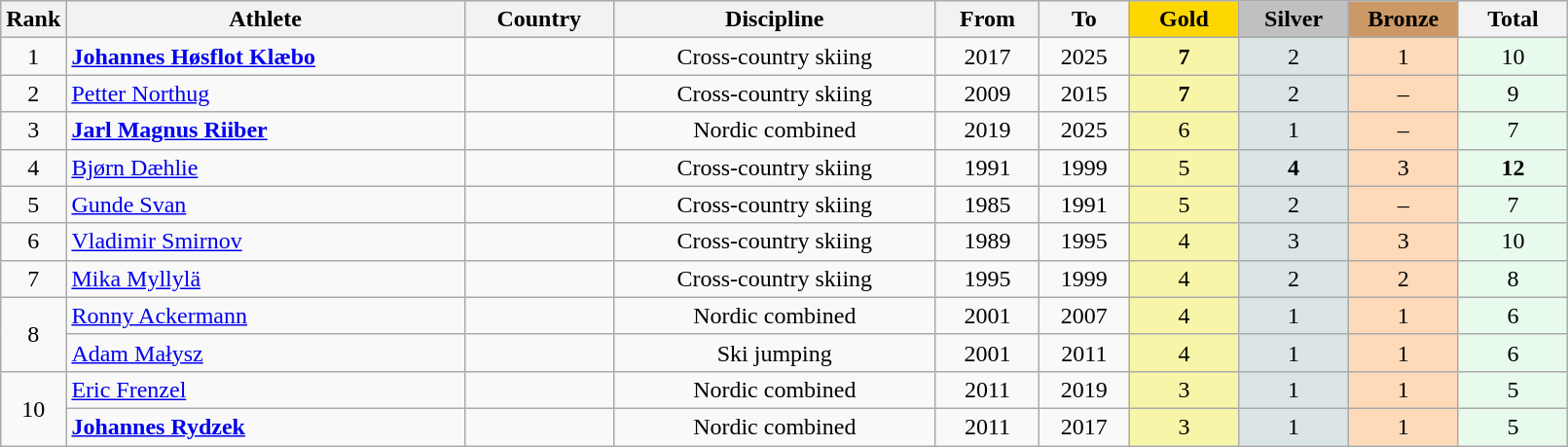<table class="wikitable plainrowheaders" width=85% style="text-align:center">
<tr style="background-color:#EDEDED;">
<th class="hintergrundfarbe5" style="width:1em">Rank</th>
<th class="hintergrundfarbe5">Athlete</th>
<th class="hintergrundfarbe5">Country</th>
<th class="hintergrundfarbe5">Discipline</th>
<th class="hintergrundfarbe5">From</th>
<th class="hintergrundfarbe5">To</th>
<th style="background:    gold; width:7%">Gold</th>
<th style="background:  silver; width:7%">Silver</th>
<th style="background: #CC9966; width:7%">Bronze</th>
<th class="hintergrundfarbe5" style="width:7%">Total</th>
</tr>
<tr align="center">
<td>1</td>
<td align="left"><strong><a href='#'>Johannes Høsflot Klæbo</a></strong></td>
<td align="left"></td>
<td>Cross-country skiing</td>
<td>2017</td>
<td>2025</td>
<td bgcolor="#F7F6A8"><strong>7</strong></td>
<td bgcolor="#DCE5E5">2</td>
<td bgcolor="#FFDAB9">1</td>
<td bgcolor="#E7FAEC">10</td>
</tr>
<tr align="center">
<td>2</td>
<td align="left"><a href='#'>Petter Northug</a></td>
<td align="left"></td>
<td>Cross-country skiing</td>
<td>2009</td>
<td>2015</td>
<td bgcolor="#F7F6A8"><strong>7</strong></td>
<td bgcolor="#DCE5E5">2</td>
<td bgcolor="#FFDAB9">–</td>
<td bgcolor="#E7FAEC">9</td>
</tr>
<tr align="center">
<td>3</td>
<td align="left"><strong><a href='#'>Jarl Magnus Riiber</a></strong></td>
<td align="left"></td>
<td>Nordic combined</td>
<td>2019</td>
<td>2025</td>
<td bgcolor="#F7F6A8">6</td>
<td bgcolor="#DCE5E5">1</td>
<td bgcolor="#FFDAB9">–</td>
<td bgcolor="#E7FAEC">7</td>
</tr>
<tr align="center">
<td>4</td>
<td align="left"><a href='#'>Bjørn Dæhlie</a></td>
<td align="left"></td>
<td>Cross-country skiing</td>
<td>1991</td>
<td>1999</td>
<td bgcolor="#F7F6A8">5</td>
<td bgcolor="#DCE5E5"><strong>4</strong></td>
<td bgcolor="#FFDAB9">3</td>
<td bgcolor="#E7FAEC"><strong>12</strong></td>
</tr>
<tr align="center">
<td>5</td>
<td align="left"><a href='#'>Gunde Svan</a></td>
<td align="left"></td>
<td>Cross-country skiing</td>
<td>1985</td>
<td>1991</td>
<td bgcolor="#F7F6A8">5</td>
<td bgcolor="#DCE5E5">2</td>
<td bgcolor="#FFDAB9">–</td>
<td bgcolor="#E7FAEC">7</td>
</tr>
<tr align="center">
<td>6</td>
<td align="left"><a href='#'>Vladimir Smirnov</a></td>
<td align="left"><br></td>
<td>Cross-country skiing</td>
<td>1989</td>
<td>1995</td>
<td bgcolor="#F7F6A8">4</td>
<td bgcolor="#DCE5E5">3</td>
<td bgcolor="#FFDAB9">3</td>
<td bgcolor="#E7FAEC">10</td>
</tr>
<tr align="center">
<td>7</td>
<td align="left"><a href='#'>Mika Myllylä</a></td>
<td align="left"></td>
<td>Cross-country skiing</td>
<td>1995</td>
<td>1999</td>
<td bgcolor="#F7F6A8">4</td>
<td bgcolor="#DCE5E5">2</td>
<td bgcolor="#FFDAB9">2</td>
<td bgcolor="#E7FAEC">8</td>
</tr>
<tr align="center">
<td rowspan="2">8</td>
<td align="left"><a href='#'>Ronny Ackermann</a></td>
<td align="left"></td>
<td>Nordic combined</td>
<td>2001</td>
<td>2007</td>
<td bgcolor="#F7F6A8">4</td>
<td bgcolor="#DCE5E5">1</td>
<td bgcolor="#FFDAB9">1</td>
<td bgcolor="#E7FAEC">6</td>
</tr>
<tr align="center">
<td align="left"><a href='#'>Adam Małysz</a></td>
<td align="left"></td>
<td>Ski jumping</td>
<td>2001</td>
<td>2011</td>
<td bgcolor="#F7F6A8">4</td>
<td bgcolor="#DCE5E5">1</td>
<td bgcolor="#FFDAB9">1</td>
<td bgcolor="#E7FAEC">6</td>
</tr>
<tr align="center">
<td rowspan="2">10</td>
<td align="left"><a href='#'>Eric Frenzel</a></td>
<td align="left"></td>
<td>Nordic combined</td>
<td>2011</td>
<td>2019</td>
<td bgcolor="#F7F6A8">3</td>
<td bgcolor="#DCE5E5">1</td>
<td bgcolor="#FFDAB9">1</td>
<td bgcolor="#E7FAEC">5</td>
</tr>
<tr align="center">
<td align="left"><strong><a href='#'>Johannes Rydzek</a></strong></td>
<td align="left"></td>
<td>Nordic combined</td>
<td>2011</td>
<td>2017</td>
<td bgcolor="#F7F6A8">3</td>
<td bgcolor="#DCE5E5">1</td>
<td bgcolor="#FFDAB9">1</td>
<td bgcolor="#E7FAEC">5</td>
</tr>
</table>
